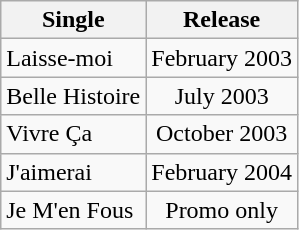<table class="wikitable">
<tr>
<th>Single</th>
<th>Release</th>
</tr>
<tr>
<td>Laisse-moi</td>
<td align="center">February 2003</td>
</tr>
<tr>
<td>Belle Histoire</td>
<td align="center">July 2003</td>
</tr>
<tr>
<td>Vivre Ça</td>
<td align="center">October 2003</td>
</tr>
<tr>
<td>J'aimerai</td>
<td align="center">February 2004</td>
</tr>
<tr>
<td>Je M'en Fous</td>
<td align="center">Promo only</td>
</tr>
</table>
